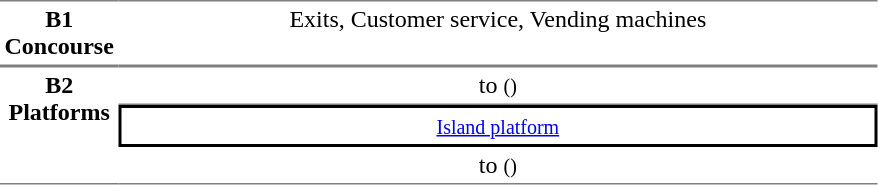<table table border=0 cellspacing=0 cellpadding=3>
<tr>
<td style="border-bottom:solid 1px gray; border-top:solid 1px gray;text-align:center" valign=top width=50><strong>B1<br>Concourse</strong></td>
<td style="border-bottom:solid 1px gray; border-top:solid 1px gray;text-align:center;" valign=top width=500>Exits, Customer service, Vending machines</td>
</tr>
<tr>
<td style="border-bottom:solid 1px gray; border-top:solid 1px gray;text-align:center" rowspan="3" valign=top><strong>B2<br>Platforms</strong></td>
<td style="border-bottom:solid 1px gray; border-top:solid 1px gray;text-align:center;">   to  <small>()</small></td>
</tr>
<tr>
<td style="border-right:solid 2px black;border-left:solid 2px black;border-top:solid 2px black;border-bottom:solid 2px black;text-align:center;" colspan=2><small><a href='#'>Island platform</a></small></td>
</tr>
<tr>
<td style="border-bottom:solid 1px gray;text-align:center;"> to  <small>()</small> </td>
</tr>
</table>
